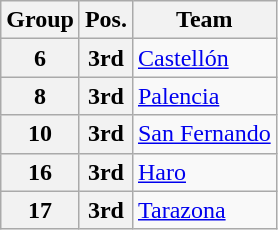<table class="wikitable">
<tr>
<th>Group</th>
<th>Pos.</th>
<th>Team</th>
</tr>
<tr>
<th>6</th>
<th>3rd</th>
<td><a href='#'>Castellón</a></td>
</tr>
<tr>
<th>8</th>
<th>3rd</th>
<td><a href='#'>Palencia</a></td>
</tr>
<tr>
<th>10</th>
<th>3rd</th>
<td><a href='#'>San Fernando</a></td>
</tr>
<tr>
<th>16</th>
<th>3rd</th>
<td><a href='#'>Haro</a></td>
</tr>
<tr>
<th>17</th>
<th>3rd</th>
<td><a href='#'>Tarazona</a></td>
</tr>
</table>
